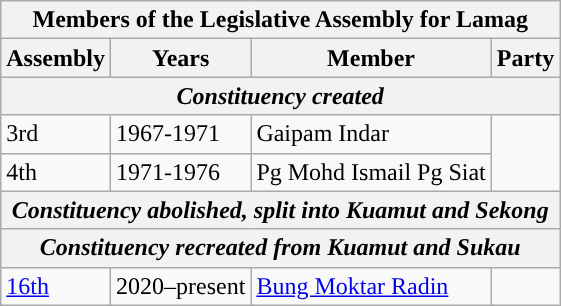<table class=wikitable>
<tr>
<th colspan="4">Members of the Legislative Assembly for Lamag</th>
</tr>
<tr>
<th>Assembly</th>
<th>Years</th>
<th>Member</th>
<th>Party</th>
</tr>
<tr>
<th colspan="4"><em>Constituency created</em></th>
</tr>
<tr>
<td>3rd</td>
<td>1967-1971</td>
<td>Gaipam Indar</td>
<td rowspan="2"></td>
</tr>
<tr>
<td>4th</td>
<td>1971-1976</td>
<td>Pg Mohd Ismail Pg Siat</td>
</tr>
<tr>
<th colspan="4"><em>Constituency abolished, split into Kuamut and Sekong</em></th>
</tr>
<tr>
<th colspan="4" align="center"><em>Constituency recreated from Kuamut and Sukau</em></th>
</tr>
<tr>
<td><a href='#'>16th</a></td>
<td>2020–present</td>
<td><a href='#'>Bung Moktar Radin</a></td>
<td></td>
</tr>
</table>
